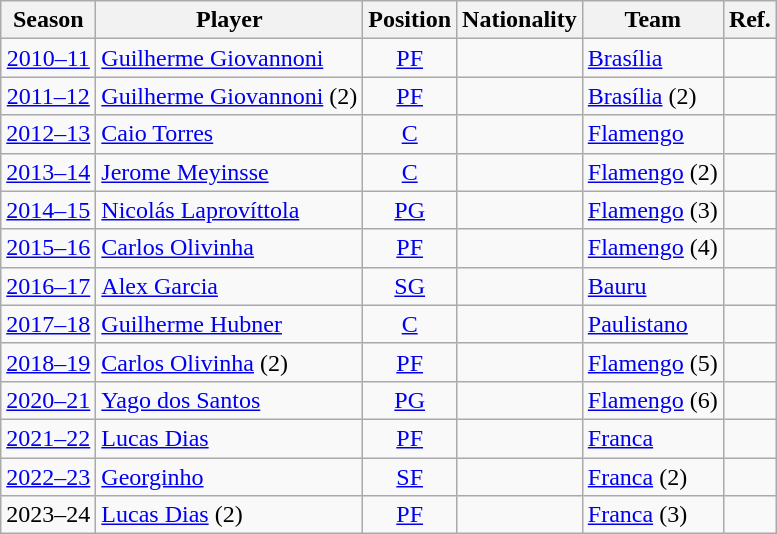<table class="wikitable sortable">
<tr>
<th scope="col">Season</th>
<th scope="col">Player</th>
<th scope="col">Position</th>
<th scope="col">Nationality</th>
<th scope="col">Team</th>
<th scope="col">Ref.</th>
</tr>
<tr>
<td style="text-align:center;"><a href='#'>2010–11</a></td>
<td><a href='#'>Guilherme Giovannoni</a></td>
<td style="text-align:center;"><a href='#'>PF</a></td>
<td></td>
<td><a href='#'>Brasília</a></td>
<td style="text-align:center;"></td>
</tr>
<tr>
<td style="text-align:center;"><a href='#'>2011–12</a></td>
<td><a href='#'>Guilherme Giovannoni</a> (2)</td>
<td style="text-align:center;"><a href='#'>PF</a></td>
<td></td>
<td><a href='#'>Brasília</a> (2)</td>
<td style="text-align:center;"></td>
</tr>
<tr>
<td style="text-align:center;"><a href='#'>2012–13</a></td>
<td><a href='#'>Caio Torres</a></td>
<td style="text-align:center;"><a href='#'>C</a></td>
<td></td>
<td><a href='#'>Flamengo</a></td>
<td style="text-align:center;"></td>
</tr>
<tr>
<td style="text-align:center;"><a href='#'>2013–14</a></td>
<td><a href='#'>Jerome Meyinsse</a></td>
<td style="text-align:center;"><a href='#'>C</a></td>
<td></td>
<td><a href='#'>Flamengo</a> (2)</td>
<td style="text-align:center;"></td>
</tr>
<tr>
<td style="text-align:center;"><a href='#'>2014–15</a></td>
<td><a href='#'>Nicolás Laprovíttola</a></td>
<td style="text-align:center;"><a href='#'>PG</a></td>
<td></td>
<td><a href='#'>Flamengo</a> (3)</td>
<td style="text-align:center;"></td>
</tr>
<tr>
<td style="text-align:center;"><a href='#'>2015–16</a></td>
<td><a href='#'>Carlos Olivinha</a></td>
<td style="text-align:center;"><a href='#'>PF</a></td>
<td></td>
<td><a href='#'>Flamengo</a> (4)</td>
<td></td>
</tr>
<tr>
<td style="text-align:center;"><a href='#'>2016–17</a></td>
<td><a href='#'>Alex Garcia</a></td>
<td style="text-align:center;"><a href='#'>SG</a></td>
<td></td>
<td><a href='#'>Bauru</a></td>
<td style="text-align:center;"></td>
</tr>
<tr>
<td style="text-align:center;"><a href='#'>2017–18</a></td>
<td><a href='#'>Guilherme Hubner</a></td>
<td style="text-align:center;"><a href='#'>C</a></td>
<td></td>
<td><a href='#'>Paulistano</a></td>
<td style="text-align:center;"></td>
</tr>
<tr>
<td style="text-align:center;"><a href='#'>2018–19</a></td>
<td><a href='#'>Carlos Olivinha</a> (2)</td>
<td style="text-align:center;"><a href='#'>PF</a></td>
<td></td>
<td><a href='#'>Flamengo</a> (5)</td>
<td></td>
</tr>
<tr>
<td><a href='#'>2020–21</a></td>
<td><a href='#'>Yago dos Santos</a></td>
<td align=center><a href='#'>PG</a></td>
<td></td>
<td><a href='#'>Flamengo</a> (6)</td>
<td align=center></td>
</tr>
<tr>
<td><a href='#'>2021–22</a></td>
<td><a href='#'>Lucas Dias</a></td>
<td align=center><a href='#'>PF</a></td>
<td></td>
<td><a href='#'>Franca</a></td>
<td align=center></td>
</tr>
<tr>
<td><a href='#'>2022–23</a></td>
<td><a href='#'>Georginho</a></td>
<td align=center><a href='#'>SF</a></td>
<td></td>
<td><a href='#'>Franca</a> (2)</td>
<td></td>
</tr>
<tr>
<td>2023–24</td>
<td><a href='#'>Lucas Dias</a> (2)</td>
<td align=center><a href='#'>PF</a></td>
<td></td>
<td><a href='#'>Franca</a> (3)</td>
<td align=center></td>
</tr>
</table>
